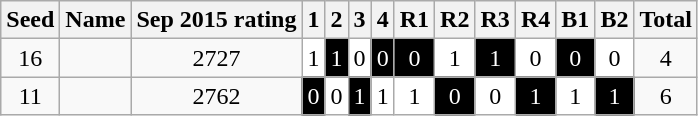<table class="wikitable">
<tr>
<th>Seed</th>
<th>Name</th>
<th>Sep 2015 rating</th>
<th>1</th>
<th>2</th>
<th>3</th>
<th>4</th>
<th>R1</th>
<th>R2</th>
<th>R3</th>
<th>R4</th>
<th>B1</th>
<th>B2</th>
<th>Total</th>
</tr>
<tr align=center>
<td>16</td>
<td align=left></td>
<td>2727</td>
<td style="background:white; color:black">1</td>
<td style="background:black; color:white">1</td>
<td style="background:white; color:black">0</td>
<td style="background:black; color:white">0</td>
<td style="background:black; color:white">0</td>
<td style="background:white; color:black">1</td>
<td style="background:black; color:white">1</td>
<td style="background:white; color:black">0</td>
<td style="background:black; color:white">0</td>
<td style="background:white; color:black">0</td>
<td>4</td>
</tr>
<tr align=center>
<td>11</td>
<td align=left><strong></strong></td>
<td>2762</td>
<td style="background:black; color:white">0</td>
<td style="background:white; color:black">0</td>
<td style="background:black; color:white">1</td>
<td style="background:white; color:black">1</td>
<td style="background:white; color:black">1</td>
<td style="background:black; color:white">0</td>
<td style="background:white; color:black">0</td>
<td style="background:black; color:white">1</td>
<td style="background:white; color:black">1</td>
<td style="background:black; color:white">1</td>
<td>6</td>
</tr>
</table>
